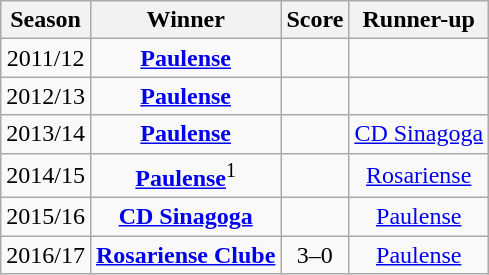<table class="wikitable" style="text-align: center; font-size:100%">
<tr>
<th>Season</th>
<th>Winner</th>
<th>Score</th>
<th>Runner-up</th>
</tr>
<tr>
<td>2011/12</td>
<td><strong><a href='#'>Paulense</a></strong></td>
<td></td>
<td></td>
</tr>
<tr>
<td>2012/13</td>
<td><strong><a href='#'>Paulense</a></strong></td>
<td></td>
<td></td>
</tr>
<tr>
<td>2013/14</td>
<td><strong><a href='#'>Paulense</a></strong></td>
<td></td>
<td><a href='#'>CD Sinagoga</a></td>
</tr>
<tr>
<td>2014/15</td>
<td><strong><a href='#'>Paulense</a></strong><sup>1</sup></td>
<td></td>
<td><a href='#'>Rosariense</a></td>
</tr>
<tr>
<td>2015/16</td>
<td><strong><a href='#'>CD Sinagoga</a></strong></td>
<td></td>
<td><a href='#'>Paulense</a></td>
</tr>
<tr>
<td>2016/17</td>
<td><strong><a href='#'>Rosariense Clube</a></strong></td>
<td>3–0</td>
<td><a href='#'>Paulense</a></td>
</tr>
</table>
